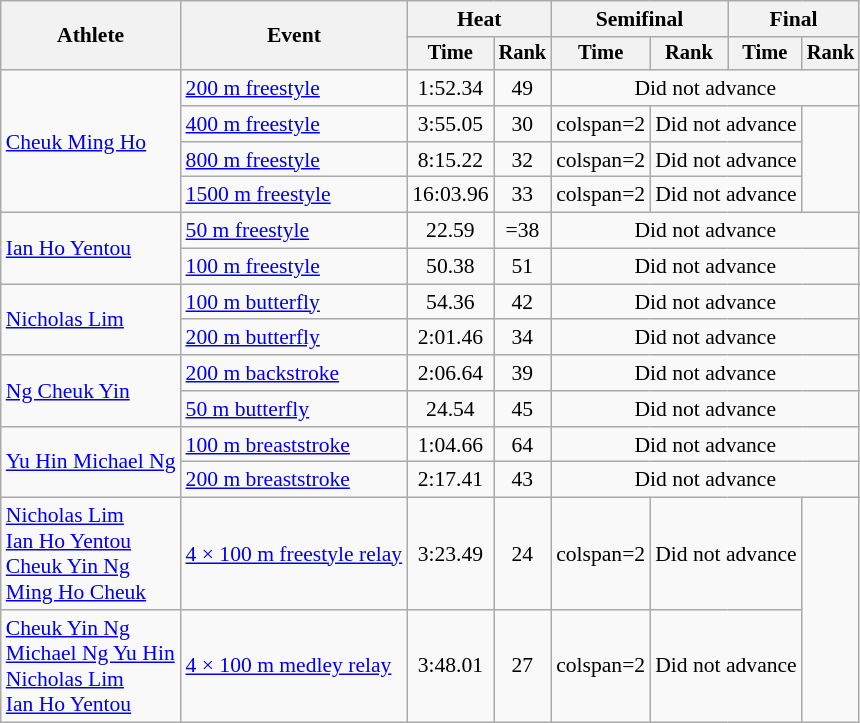<table class="wikitable" style="text-align:center; font-size:90%">
<tr>
<th rowspan="2">Athlete</th>
<th rowspan="2">Event</th>
<th colspan="2">Heat</th>
<th colspan="2">Semifinal</th>
<th colspan="2">Final</th>
</tr>
<tr style="font-size:95%">
<th>Time</th>
<th>Rank</th>
<th>Time</th>
<th>Rank</th>
<th>Time</th>
<th>Rank</th>
</tr>
<tr>
<td align=left rowspan=4><a href='#'>Cheuk Ming Ho</a></td>
<td align=left><a href='#'>200 m freestyle</a></td>
<td>1:52.34</td>
<td>49</td>
<td colspan=4>Did not advance</td>
</tr>
<tr>
<td align=left><a href='#'>400 m freestyle</a></td>
<td>3:55.05</td>
<td>30</td>
<td>colspan=2</td>
<td colspan=2>Did not advance</td>
</tr>
<tr>
<td align=left><a href='#'>800 m freestyle</a></td>
<td>8:15.22</td>
<td>32</td>
<td>colspan=2</td>
<td colspan=2>Did not advance</td>
</tr>
<tr>
<td align=left><a href='#'>1500 m freestyle</a></td>
<td>16:03.96</td>
<td>33</td>
<td>colspan=2</td>
<td colspan=2>Did not advance</td>
</tr>
<tr>
<td align=left rowspan=2><a href='#'>Ian Ho Yentou</a></td>
<td align=left><a href='#'>50 m freestyle</a></td>
<td>22.59</td>
<td>=38</td>
<td colspan=4>Did not advance</td>
</tr>
<tr>
<td align=left><a href='#'>100 m freestyle</a></td>
<td>50.38</td>
<td>51</td>
<td colspan=4>Did not advance</td>
</tr>
<tr>
<td align=left rowspan=2><a href='#'>Nicholas Lim</a></td>
<td align=left><a href='#'>100 m butterfly</a></td>
<td>54.36</td>
<td>42</td>
<td colspan=4>Did not advance</td>
</tr>
<tr>
<td align=left><a href='#'>200 m butterfly</a></td>
<td>2:01.46</td>
<td>34</td>
<td colspan=4>Did not advance</td>
</tr>
<tr>
<td align=left rowspan=2><a href='#'>Ng Cheuk Yin</a></td>
<td align=left><a href='#'>200 m backstroke</a></td>
<td>2:06.64</td>
<td>39</td>
<td colspan=4>Did not advance</td>
</tr>
<tr>
<td align=left><a href='#'>50 m butterfly</a></td>
<td>24.54</td>
<td>45</td>
<td colspan=4>Did not advance</td>
</tr>
<tr>
<td align=left rowspan=2><a href='#'>Yu Hin Michael Ng</a></td>
<td align=left><a href='#'>100 m breaststroke</a></td>
<td>1:04.66</td>
<td>64</td>
<td colspan=4>Did not advance</td>
</tr>
<tr>
<td align=left><a href='#'>200 m breaststroke</a></td>
<td>2:17.41</td>
<td>43</td>
<td colspan=4>Did not advance</td>
</tr>
<tr align=center>
<td align=left><a href='#'>Nicholas Lim</a><br><a href='#'>Ian Ho Yentou</a><br><a href='#'>Cheuk Yin Ng</a><br><a href='#'>Ming Ho Cheuk</a></td>
<td align=left><a href='#'>4 × 100 m freestyle relay</a></td>
<td>3:23.49</td>
<td>24</td>
<td>colspan=2 </td>
<td colspan=2>Did not advance</td>
</tr>
<tr align=center>
<td align=left><a href='#'>Cheuk Yin Ng</a><br><a href='#'>Michael Ng Yu Hin</a><br><a href='#'>Nicholas Lim</a><br><a href='#'>Ian Ho Yentou</a></td>
<td align=left><a href='#'>4 × 100 m medley relay</a></td>
<td>3:48.01</td>
<td>27</td>
<td>colspan=2 </td>
<td colspan=2>Did not advance</td>
</tr>
</table>
